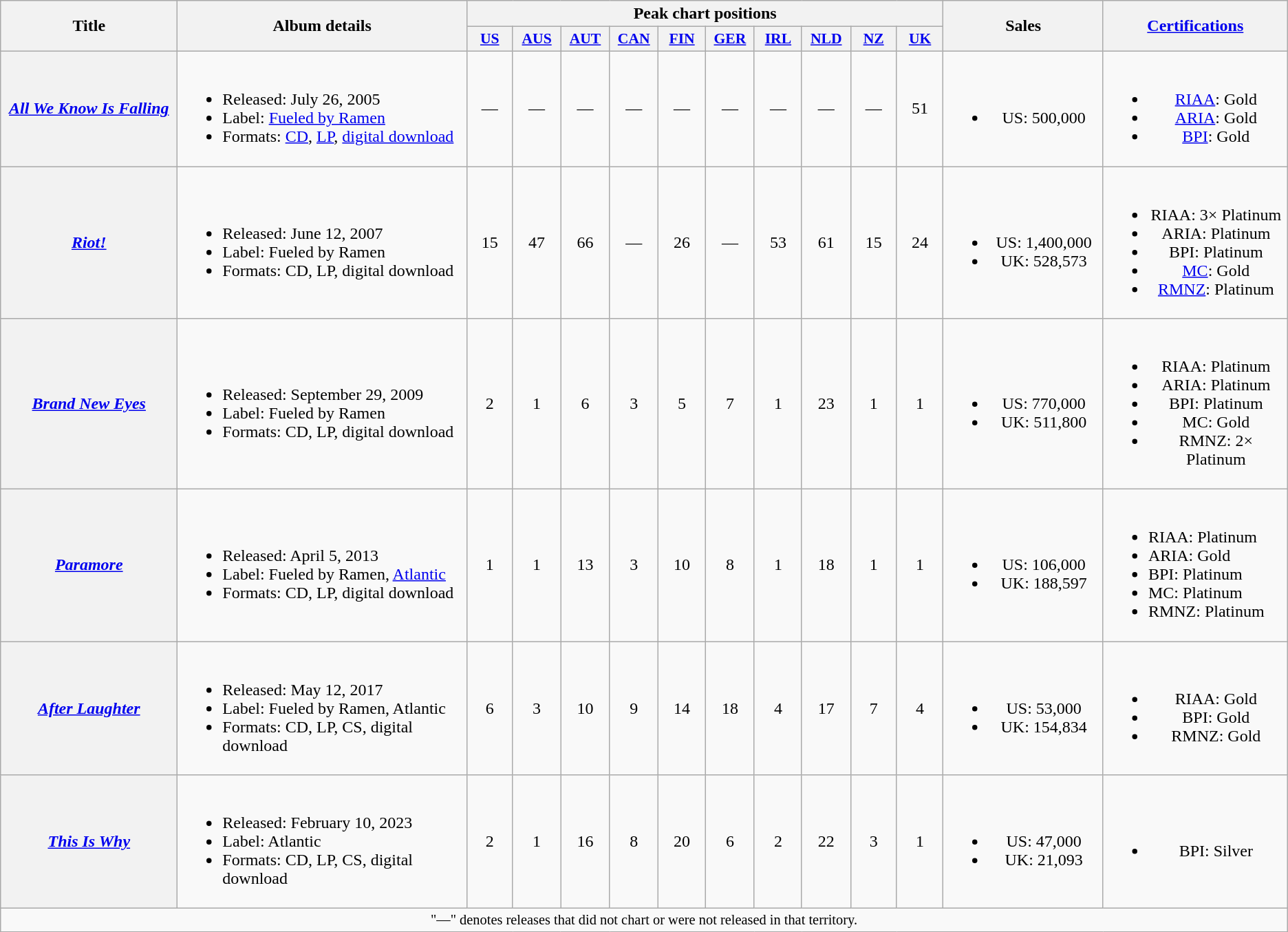<table class="wikitable plainrowheaders" style="text-align:center;" id="studioalbumstable">
<tr>
<th scope="col" rowspan="2" style="width:12em;">Title</th>
<th scope="col" rowspan="2" style="width:20em;">Album details</th>
<th scope="col" colspan="10">Peak chart positions</th>
<th scope="col" rowspan="2" style="width:10em;">Sales</th>
<th scope="col" rowspan="2" style="width:12em;"><a href='#'>Certifications</a></th>
</tr>
<tr>
<th scope="col" style="width:3em;font-size:90%;"><a href='#'>US</a><br></th>
<th scope="col" style="width:3em;font-size:90%;"><a href='#'>AUS</a><br></th>
<th scope="col" style="width:3em;font-size:90%;"><a href='#'>AUT</a><br></th>
<th scope="col" style="width:3em;font-size:90%;"><a href='#'>CAN</a><br></th>
<th scope="col" style="width:3em;font-size:90%;"><a href='#'>FIN</a><br></th>
<th scope="col" style="width:3em;font-size:90%;"><a href='#'>GER</a><br></th>
<th scope="col" style="width:3em;font-size:90%;"><a href='#'>IRL</a><br></th>
<th scope="col" style="width:3em;font-size:90%;"><a href='#'>NLD</a><br></th>
<th scope="col" style="width:3em;font-size:90%;"><a href='#'>NZ</a><br></th>
<th scope="col" style="width:3em;font-size:90%;"><a href='#'>UK</a><br></th>
</tr>
<tr>
<th scope="row"><em><a href='#'>All We Know Is Falling</a></em></th>
<td style="text-align:left;"><br><ul><li>Released: July 26, 2005</li><li>Label: <a href='#'>Fueled by Ramen</a></li><li>Formats: <a href='#'>CD</a>, <a href='#'>LP</a>, <a href='#'>digital download</a></li></ul></td>
<td>—</td>
<td>—</td>
<td>—</td>
<td>—</td>
<td>—</td>
<td>—</td>
<td>—</td>
<td>—</td>
<td>—</td>
<td>51</td>
<td><br><ul><li>US: 500,000</li></ul></td>
<td><br><ul><li><a href='#'>RIAA</a>: Gold</li><li><a href='#'>ARIA</a>: Gold</li><li><a href='#'>BPI</a>: Gold</li></ul></td>
</tr>
<tr>
<th scope="row"><em><a href='#'>Riot!</a></em></th>
<td style="text-align:left;"><br><ul><li>Released: June 12, 2007</li><li>Label: Fueled by Ramen</li><li>Formats: CD, LP, digital download</li></ul></td>
<td>15</td>
<td>47</td>
<td>66</td>
<td>—</td>
<td>26</td>
<td>—</td>
<td>53</td>
<td>61</td>
<td>15</td>
<td>24</td>
<td><br><ul><li>US: 1,400,000</li><li>UK: 528,573</li></ul></td>
<td><br><ul><li>RIAA: 3× Platinum</li><li>ARIA: Platinum</li><li>BPI: Platinum</li><li><a href='#'>MC</a>: Gold</li><li><a href='#'>RMNZ</a>: Platinum</li></ul></td>
</tr>
<tr>
<th scope="row"><em><a href='#'>Brand New Eyes</a></em></th>
<td style="text-align:left;"><br><ul><li>Released: September 29, 2009</li><li>Label: Fueled by Ramen</li><li>Formats: CD, LP, digital download</li></ul></td>
<td>2</td>
<td>1</td>
<td>6</td>
<td>3</td>
<td>5</td>
<td>7</td>
<td>1</td>
<td>23</td>
<td>1</td>
<td>1</td>
<td><br><ul><li>US: 770,000</li><li>UK: 511,800</li></ul></td>
<td><br><ul><li>RIAA: Platinum</li><li>ARIA: Platinum</li><li>BPI: Platinum</li><li>MC: Gold</li><li>RMNZ: 2× Platinum</li></ul></td>
</tr>
<tr>
<th scope="row"><em><a href='#'>Paramore</a></em></th>
<td style="text-align:left;"><br><ul><li>Released: April 5, 2013</li><li>Label: Fueled by Ramen, <a href='#'>Atlantic</a></li><li>Formats: CD, LP, digital download</li></ul></td>
<td>1</td>
<td>1</td>
<td>13</td>
<td>3</td>
<td>10</td>
<td>8</td>
<td>1</td>
<td>18</td>
<td>1</td>
<td>1</td>
<td><br><ul><li>US: 106,000</li><li>UK: 188,597</li></ul></td>
<td style="text-align:left;"><br><ul><li>RIAA: Platinum</li><li>ARIA: Gold</li><li>BPI: Platinum</li><li>MC: Platinum</li><li>RMNZ: Platinum</li></ul></td>
</tr>
<tr>
<th scope="row"><em><a href='#'>After Laughter</a></em></th>
<td style="text-align:left;"><br><ul><li>Released: May 12, 2017</li><li>Label: Fueled by Ramen, Atlantic</li><li>Formats: CD, LP, CS, digital download</li></ul></td>
<td>6</td>
<td>3</td>
<td>10</td>
<td>9</td>
<td>14</td>
<td>18</td>
<td>4</td>
<td>17</td>
<td>7</td>
<td>4</td>
<td><br><ul><li>US: 53,000</li><li>UK: 154,834</li></ul></td>
<td><br><ul><li>RIAA: Gold</li><li>BPI: Gold</li><li>RMNZ: Gold</li></ul></td>
</tr>
<tr>
<th scope="row"><em><a href='#'>This Is Why</a></em></th>
<td style="text-align:left;"><br><ul><li>Released: February 10, 2023</li><li>Label: Atlantic</li><li>Formats: CD, LP, CS, digital download</li></ul></td>
<td>2</td>
<td>1</td>
<td>16</td>
<td>8</td>
<td>20</td>
<td>6</td>
<td>2</td>
<td>22</td>
<td>3</td>
<td>1</td>
<td><br><ul><li>US: 47,000</li><li>UK: 21,093</li></ul></td>
<td><br><ul><li>BPI: Silver</li></ul></td>
</tr>
<tr>
<td colspan="14" style="font-size:85%">"—" denotes releases that did not chart or were not released in that territory.</td>
</tr>
</table>
